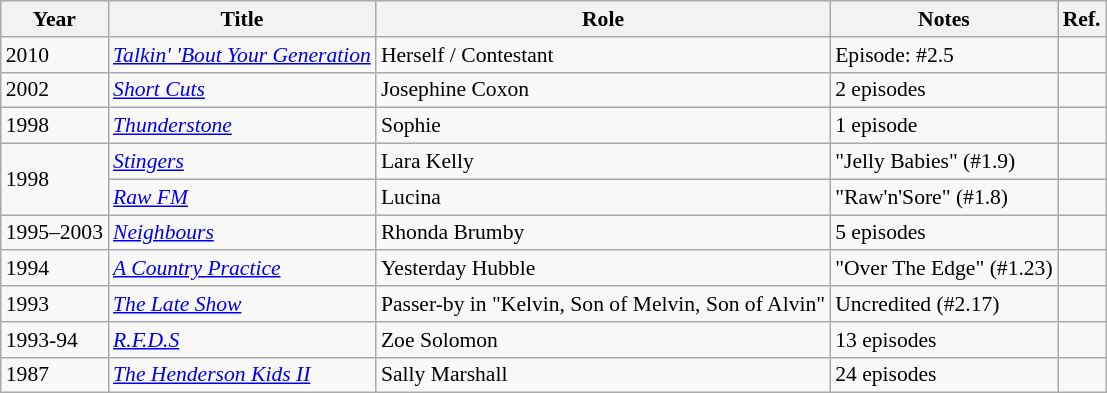<table class="wikitable sortable" style="font-size:90%">
<tr>
<th>Year</th>
<th>Title</th>
<th>Role</th>
<th>Notes</th>
<th>Ref.</th>
</tr>
<tr>
<td>2010</td>
<td><em><a href='#'>Talkin' 'Bout Your Generation</a></em></td>
<td>Herself / Contestant</td>
<td>Episode: #2.5</td>
<td></td>
</tr>
<tr>
<td>2002</td>
<td><em><a href='#'>Short Cuts</a></em></td>
<td>Josephine Coxon</td>
<td>2 episodes</td>
<td></td>
</tr>
<tr>
<td>1998</td>
<td><em><a href='#'>Thunderstone</a></em></td>
<td>Sophie</td>
<td>1 episode</td>
<td></td>
</tr>
<tr>
<td rowspan="2">1998</td>
<td><em><a href='#'>Stingers</a></em></td>
<td>Lara Kelly</td>
<td>"Jelly Babies" (#1.9)</td>
<td></td>
</tr>
<tr>
<td><em><a href='#'>Raw FM</a></em></td>
<td>Lucina</td>
<td>"Raw'n'Sore" (#1.8)</td>
<td></td>
</tr>
<tr>
<td>1995–2003</td>
<td><em><a href='#'>Neighbours</a></em></td>
<td>Rhonda Brumby</td>
<td>5 episodes</td>
<td></td>
</tr>
<tr>
<td>1994</td>
<td><em><a href='#'>A Country Practice</a></em></td>
<td>Yesterday Hubble</td>
<td>"Over The Edge" (#1.23)</td>
<td></td>
</tr>
<tr>
<td>1993</td>
<td><em><a href='#'>The Late Show</a></em></td>
<td>Passer-by in "Kelvin, Son of Melvin, Son of Alvin"</td>
<td>Uncredited (#2.17)</td>
<td></td>
</tr>
<tr>
<td>1993-94</td>
<td><em><a href='#'>R.F.D.S</a></em></td>
<td>Zoe Solomon</td>
<td>13 episodes</td>
<td></td>
</tr>
<tr>
<td>1987</td>
<td><em><a href='#'>The Henderson Kids II</a></em></td>
<td>Sally Marshall</td>
<td>24 episodes</td>
<td></td>
</tr>
</table>
